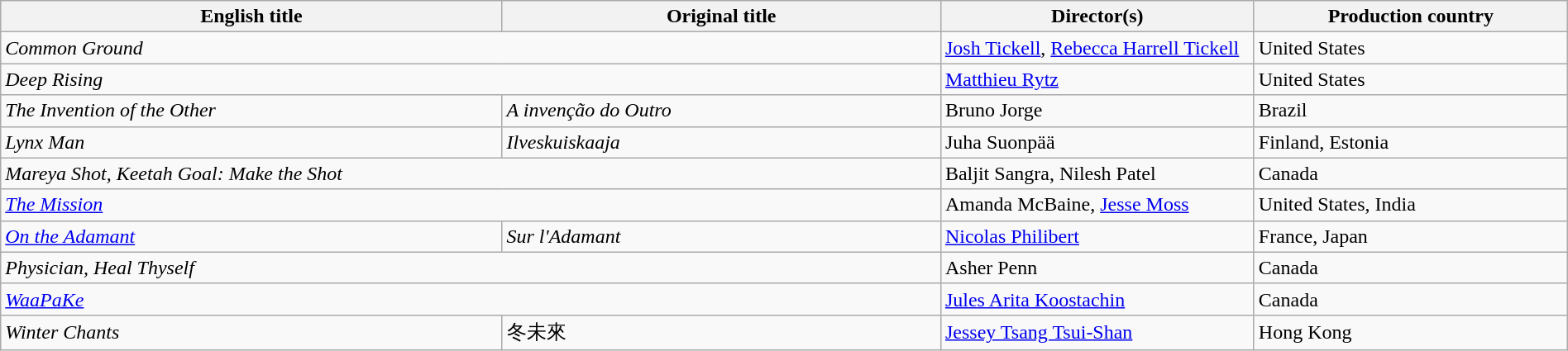<table class="sortable wikitable" width="100%" cellpadding="5">
<tr>
<th scope="col" width="32%">English title</th>
<th scope="col" width="28%">Original title</th>
<th scope="col" width="20%">Director(s)</th>
<th scope="col" width="20%">Production country</th>
</tr>
<tr>
<td colspan=2><em>Common Ground</em></td>
<td><a href='#'>Josh Tickell</a>, <a href='#'>Rebecca Harrell Tickell</a></td>
<td>United States</td>
</tr>
<tr>
<td colspan=2><em>Deep Rising</em></td>
<td><a href='#'>Matthieu Rytz</a></td>
<td>United States</td>
</tr>
<tr>
<td><em>The Invention of the Other</em></td>
<td><em>A invenção do Outro</em></td>
<td>Bruno Jorge</td>
<td>Brazil</td>
</tr>
<tr>
<td><em>Lynx Man</em></td>
<td><em>Ilveskuiskaaja</em></td>
<td>Juha Suonpää</td>
<td>Finland, Estonia</td>
</tr>
<tr>
<td colspan=2><em>Mareya Shot, Keetah Goal: Make the Shot</em></td>
<td>Baljit Sangra, Nilesh Patel</td>
<td>Canada</td>
</tr>
<tr>
<td colspan=2><em><a href='#'>The Mission</a></em></td>
<td>Amanda McBaine, <a href='#'>Jesse Moss</a></td>
<td>United States, India</td>
</tr>
<tr>
<td><em><a href='#'>On the Adamant</a></em></td>
<td><em>Sur l'Adamant</em></td>
<td><a href='#'>Nicolas Philibert</a></td>
<td>France, Japan</td>
</tr>
<tr>
<td colspan=2><em>Physician, Heal Thyself</em></td>
<td>Asher Penn</td>
<td>Canada</td>
</tr>
<tr>
<td colspan=2><em><a href='#'>WaaPaKe</a></em></td>
<td><a href='#'>Jules Arita Koostachin</a></td>
<td>Canada</td>
</tr>
<tr>
<td><em>Winter Chants</em></td>
<td>冬未來</td>
<td><a href='#'>Jessey Tsang Tsui-Shan</a></td>
<td>Hong Kong</td>
</tr>
</table>
